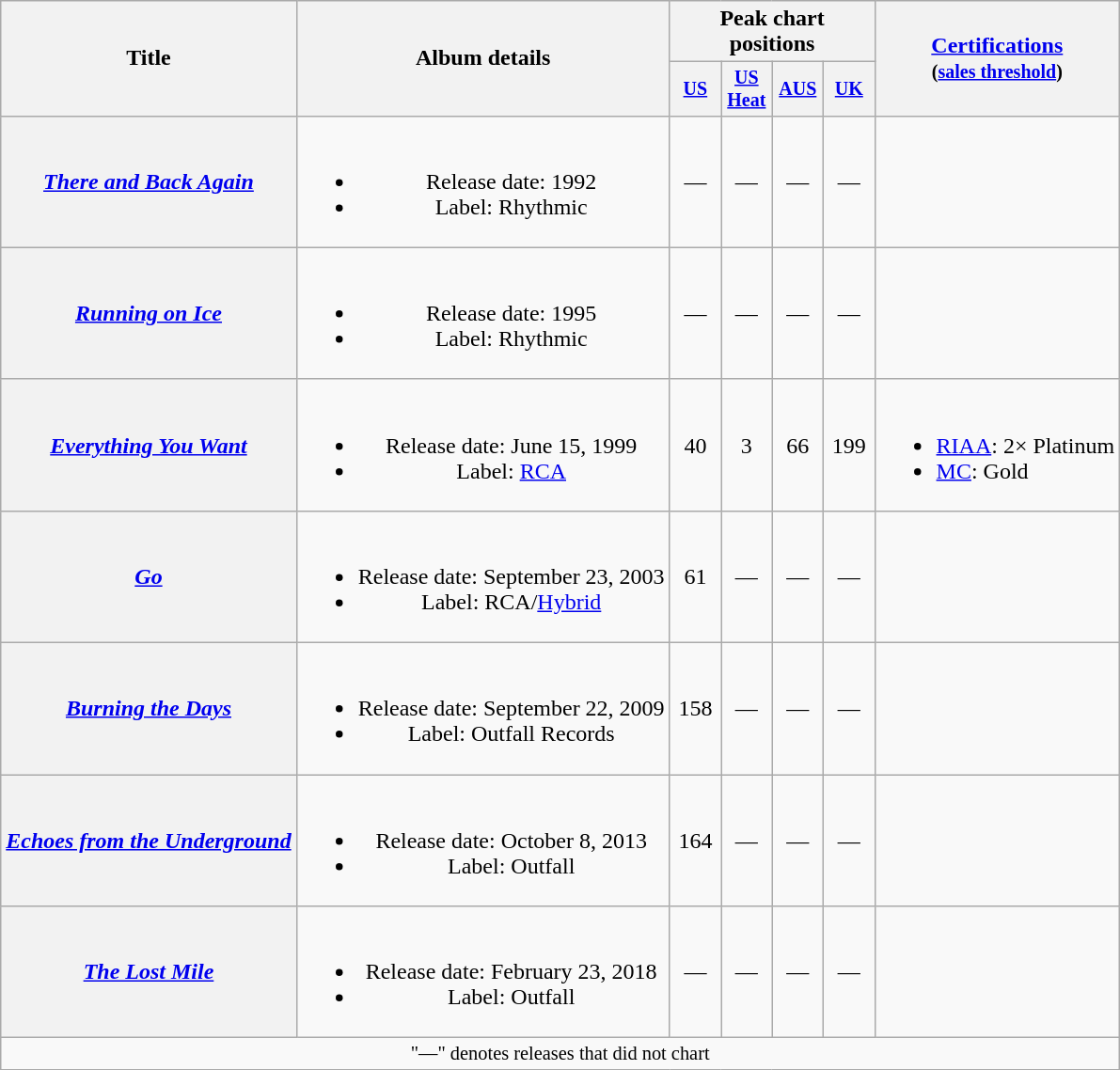<table class="wikitable plainrowheaders" style="text-align:center;">
<tr>
<th scope="col" rowspan="2">Title</th>
<th scope="col" rowspan="2">Album details</th>
<th scope="col" colspan="4">Peak chart positions</th>
<th scope="col" rowspan="2"><a href='#'>Certifications</a><br><small>(<a href='#'>sales threshold</a>)</small></th>
</tr>
<tr style="font-size:smaller;">
<th scope="col" style="width:30px;"><a href='#'>US</a><br></th>
<th scope="col" style="width:30px;"><a href='#'>US Heat</a><br></th>
<th scope="col" style="width:30px;"><a href='#'>AUS</a><br></th>
<th scope="col" style="width:30px;"><a href='#'>UK</a><br></th>
</tr>
<tr>
<th scope="row"><em><a href='#'>There and Back Again</a></em></th>
<td><br><ul><li>Release date: 1992</li><li>Label: Rhythmic</li></ul></td>
<td>—</td>
<td>—</td>
<td>—</td>
<td>—</td>
<td></td>
</tr>
<tr>
<th scope="row"><em><a href='#'>Running on Ice</a></em></th>
<td><br><ul><li>Release date: 1995</li><li>Label: Rhythmic</li></ul></td>
<td>—</td>
<td>—</td>
<td>—</td>
<td>—</td>
<td></td>
</tr>
<tr>
<th scope="row"><em><a href='#'>Everything You Want</a></em></th>
<td><br><ul><li>Release date: June 15, 1999</li><li>Label: <a href='#'>RCA</a></li></ul></td>
<td>40</td>
<td>3</td>
<td>66</td>
<td>199</td>
<td style="text-align:left;"><br><ul><li><a href='#'>RIAA</a>: 2× Platinum</li><li><a href='#'>MC</a>: Gold</li></ul></td>
</tr>
<tr>
<th scope="row"><em><a href='#'>Go</a></em></th>
<td><br><ul><li>Release date: September 23, 2003</li><li>Label: RCA/<a href='#'>Hybrid</a></li></ul></td>
<td>61</td>
<td>—</td>
<td>—</td>
<td>—</td>
<td></td>
</tr>
<tr>
<th scope="row"><em><a href='#'>Burning the Days</a></em></th>
<td><br><ul><li>Release date: September 22, 2009</li><li>Label: Outfall Records</li></ul></td>
<td>158</td>
<td>—</td>
<td>—</td>
<td>—</td>
<td></td>
</tr>
<tr>
<th scope="row"><em><a href='#'>Echoes from the Underground</a></em></th>
<td><br><ul><li>Release date: October 8, 2013</li><li>Label: Outfall</li></ul></td>
<td>164</td>
<td>—</td>
<td>—</td>
<td>—</td>
<td></td>
</tr>
<tr>
<th scope="row"><em><a href='#'>The Lost Mile</a></em></th>
<td><br><ul><li>Release date: February 23, 2018</li><li>Label: Outfall</li></ul></td>
<td>—</td>
<td>—</td>
<td>—</td>
<td>—</td>
<td></td>
</tr>
<tr>
<td colspan="10" style="font-size:85%">"—" denotes releases that did not chart</td>
</tr>
</table>
